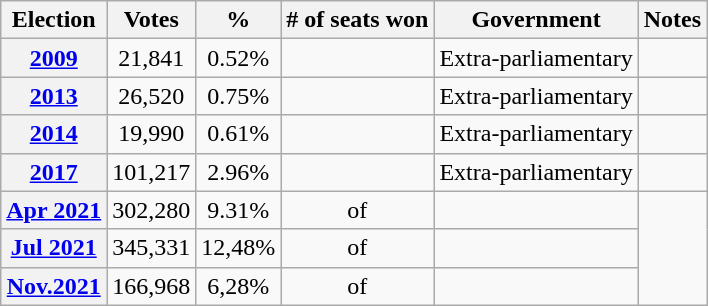<table class="wikitable" style="text-align:center">
<tr>
<th>Election</th>
<th>Votes</th>
<th>%</th>
<th># of seats won</th>
<th>Government</th>
<th>Notes</th>
</tr>
<tr>
<th><a href='#'>2009</a></th>
<td>21,841</td>
<td>0.52%</td>
<td></td>
<td style="text-align:center">Extra-parliamentary</td>
<td></td>
</tr>
<tr>
<th><a href='#'>2013</a></th>
<td>26,520</td>
<td>0.75%</td>
<td></td>
<td style="text-align:center">Extra-parliamentary</td>
<td></td>
</tr>
<tr>
<th><a href='#'>2014</a></th>
<td>19,990</td>
<td>0.61%</td>
<td></td>
<td style="text-align:center">Extra-parliamentary</td>
<td></td>
</tr>
<tr>
<th><a href='#'>2017</a></th>
<td>101,217</td>
<td>2.96%</td>
<td></td>
<td style="text-align:center">Extra-parliamentary</td>
<td></td>
</tr>
<tr>
<th><a href='#'>Apr 2021</a></th>
<td>302,280</td>
<td>9.31%</td>
<td> of </td>
<td></td>
<td rowspan="3"></td>
</tr>
<tr>
<th><a href='#'>Jul 2021</a></th>
<td>345,331</td>
<td>12,48%</td>
<td> of </td>
<td></td>
</tr>
<tr>
<th><a href='#'>Nov.2021</a></th>
<td>166,968</td>
<td>6,28%</td>
<td> of </td>
<td></td>
</tr>
</table>
